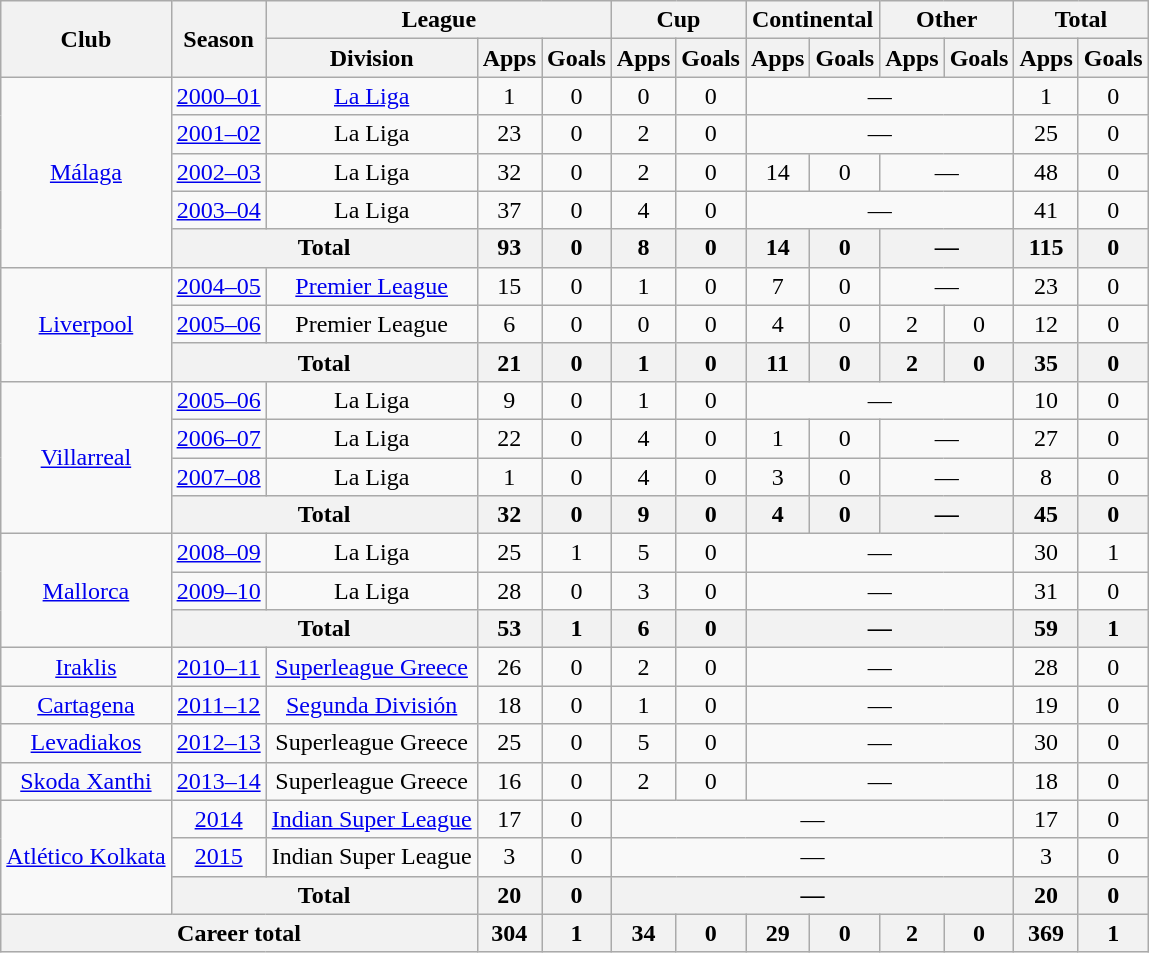<table class="wikitable" style="text-align: center;">
<tr>
<th rowspan="2">Club</th>
<th rowspan="2">Season</th>
<th colspan="3">League</th>
<th colspan="2">Cup</th>
<th colspan="2">Continental</th>
<th colspan="2">Other</th>
<th colspan="2">Total</th>
</tr>
<tr>
<th>Division</th>
<th>Apps</th>
<th>Goals</th>
<th>Apps</th>
<th>Goals</th>
<th>Apps</th>
<th>Goals</th>
<th>Apps</th>
<th>Goals</th>
<th>Apps</th>
<th>Goals</th>
</tr>
<tr>
<td rowspan="5"><a href='#'>Málaga</a></td>
<td><a href='#'>2000–01</a></td>
<td><a href='#'>La Liga</a></td>
<td>1</td>
<td>0</td>
<td>0</td>
<td>0</td>
<td colspan="4">—</td>
<td>1</td>
<td>0</td>
</tr>
<tr>
<td><a href='#'>2001–02</a></td>
<td>La Liga</td>
<td>23</td>
<td>0</td>
<td>2</td>
<td>0</td>
<td colspan="4">—</td>
<td>25</td>
<td>0</td>
</tr>
<tr>
<td><a href='#'>2002–03</a></td>
<td>La Liga</td>
<td>32</td>
<td>0</td>
<td>2</td>
<td>0</td>
<td>14</td>
<td>0</td>
<td colspan="2">—</td>
<td>48</td>
<td>0</td>
</tr>
<tr>
<td><a href='#'>2003–04</a></td>
<td>La Liga</td>
<td>37</td>
<td>0</td>
<td>4</td>
<td>0</td>
<td colspan="4">—</td>
<td>41</td>
<td>0</td>
</tr>
<tr>
<th colspan="2">Total</th>
<th>93</th>
<th>0</th>
<th>8</th>
<th>0</th>
<th>14</th>
<th>0</th>
<th colspan="2">—</th>
<th>115</th>
<th>0</th>
</tr>
<tr>
<td rowspan="3"><a href='#'>Liverpool</a></td>
<td><a href='#'>2004–05</a></td>
<td><a href='#'>Premier League</a></td>
<td>15</td>
<td>0</td>
<td>1</td>
<td>0</td>
<td>7</td>
<td>0</td>
<td colspan="2">—</td>
<td>23</td>
<td>0</td>
</tr>
<tr>
<td><a href='#'>2005–06</a></td>
<td>Premier League</td>
<td>6</td>
<td>0</td>
<td>0</td>
<td>0</td>
<td>4</td>
<td>0</td>
<td>2</td>
<td>0</td>
<td>12</td>
<td>0</td>
</tr>
<tr>
<th colspan="2">Total</th>
<th>21</th>
<th>0</th>
<th>1</th>
<th>0</th>
<th>11</th>
<th>0</th>
<th>2</th>
<th>0</th>
<th>35</th>
<th>0</th>
</tr>
<tr>
<td rowspan="4"><a href='#'>Villarreal</a></td>
<td><a href='#'>2005–06</a></td>
<td>La Liga</td>
<td>9</td>
<td>0</td>
<td>1</td>
<td>0</td>
<td colspan="4">—</td>
<td>10</td>
<td>0</td>
</tr>
<tr>
<td><a href='#'>2006–07</a></td>
<td>La Liga</td>
<td>22</td>
<td>0</td>
<td>4</td>
<td>0</td>
<td>1</td>
<td>0</td>
<td colspan="2">—</td>
<td>27</td>
<td>0</td>
</tr>
<tr>
<td><a href='#'>2007–08</a></td>
<td>La Liga</td>
<td>1</td>
<td>0</td>
<td>4</td>
<td>0</td>
<td>3</td>
<td>0</td>
<td colspan="2">—</td>
<td>8</td>
<td>0</td>
</tr>
<tr>
<th colspan="2">Total</th>
<th>32</th>
<th>0</th>
<th>9</th>
<th>0</th>
<th>4</th>
<th>0</th>
<th colspan="2">—</th>
<th>45</th>
<th>0</th>
</tr>
<tr>
<td rowspan="3"><a href='#'>Mallorca</a></td>
<td><a href='#'>2008–09</a></td>
<td>La Liga</td>
<td>25</td>
<td>1</td>
<td>5</td>
<td>0</td>
<td colspan="4">—</td>
<td>30</td>
<td>1</td>
</tr>
<tr>
<td><a href='#'>2009–10</a></td>
<td>La Liga</td>
<td>28</td>
<td>0</td>
<td>3</td>
<td>0</td>
<td colspan="4">—</td>
<td>31</td>
<td>0</td>
</tr>
<tr>
<th colspan="2">Total</th>
<th>53</th>
<th>1</th>
<th>6</th>
<th>0</th>
<th colspan="4">—</th>
<th>59</th>
<th>1</th>
</tr>
<tr>
<td rowspan="1"><a href='#'>Iraklis</a></td>
<td><a href='#'>2010–11</a></td>
<td><a href='#'>Superleague Greece</a></td>
<td>26</td>
<td>0</td>
<td>2</td>
<td>0</td>
<td colspan="4">—</td>
<td>28</td>
<td>0</td>
</tr>
<tr>
<td rowspan="1"><a href='#'>Cartagena</a></td>
<td><a href='#'>2011–12</a></td>
<td><a href='#'>Segunda División</a></td>
<td>18</td>
<td>0</td>
<td>1</td>
<td>0</td>
<td colspan="4">—</td>
<td>19</td>
<td>0</td>
</tr>
<tr>
<td rowspan="1"><a href='#'>Levadiakos</a></td>
<td><a href='#'>2012–13</a></td>
<td>Superleague Greece</td>
<td>25</td>
<td>0</td>
<td>5</td>
<td>0</td>
<td colspan="4">—</td>
<td>30</td>
<td>0</td>
</tr>
<tr>
<td rowspan="1"><a href='#'>Skoda Xanthi</a></td>
<td><a href='#'>2013–14</a></td>
<td>Superleague Greece</td>
<td>16</td>
<td>0</td>
<td>2</td>
<td>0</td>
<td colspan="4">—</td>
<td>18</td>
<td>0</td>
</tr>
<tr>
<td rowspan="3"><a href='#'>Atlético Kolkata</a></td>
<td><a href='#'>2014</a></td>
<td><a href='#'>Indian Super League</a></td>
<td>17</td>
<td>0</td>
<td colspan="6">—</td>
<td>17</td>
<td>0</td>
</tr>
<tr>
<td><a href='#'>2015</a></td>
<td>Indian Super League</td>
<td>3</td>
<td>0</td>
<td colspan="6">—</td>
<td>3</td>
<td>0</td>
</tr>
<tr>
<th colspan="2">Total</th>
<th>20</th>
<th>0</th>
<th colspan="6">—</th>
<th>20</th>
<th>0</th>
</tr>
<tr>
<th colspan="3">Career total</th>
<th>304</th>
<th>1</th>
<th>34</th>
<th>0</th>
<th>29</th>
<th>0</th>
<th>2</th>
<th>0</th>
<th>369</th>
<th>1</th>
</tr>
</table>
